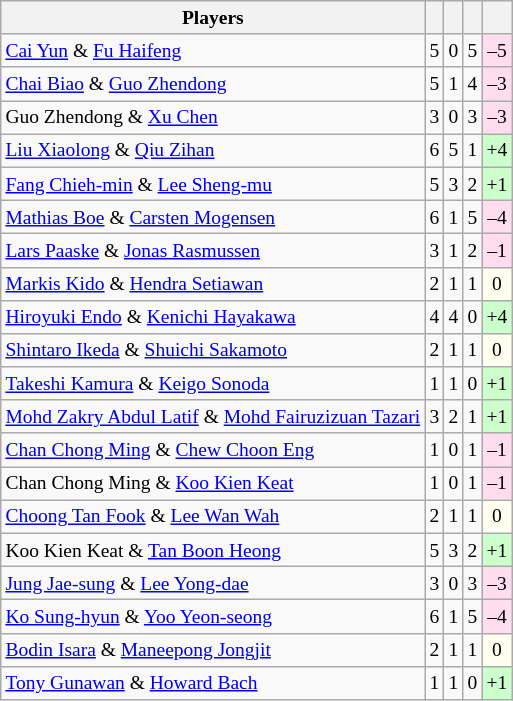<table class=wikitable style="text-align:center; font-size:small">
<tr>
<th>Players</th>
<th></th>
<th></th>
<th></th>
<th></th>
</tr>
<tr>
<td align="left"> <a href='#'>Cai Yun</a> & <a href='#'>Fu Haifeng</a></td>
<td>5</td>
<td>0</td>
<td>5</td>
<td bgcolor="#ffddee">–5</td>
</tr>
<tr>
<td align="left"> <a href='#'>Chai Biao</a> & <a href='#'>Guo Zhendong</a></td>
<td>5</td>
<td>1</td>
<td>4</td>
<td bgcolor="#ffddee">–3</td>
</tr>
<tr>
<td align="left"> Guo Zhendong & <a href='#'>Xu Chen</a></td>
<td>3</td>
<td>0</td>
<td>3</td>
<td bgcolor="#ffddee">–3</td>
</tr>
<tr>
<td align="left"> <a href='#'>Liu Xiaolong</a> & <a href='#'>Qiu Zihan</a></td>
<td>6</td>
<td>5</td>
<td>1</td>
<td bgcolor="#ccffcc">+4</td>
</tr>
<tr>
<td align="left"> <a href='#'>Fang Chieh-min</a> & <a href='#'>Lee Sheng-mu</a></td>
<td>5</td>
<td>3</td>
<td>2</td>
<td bgcolor="#ccffcc">+1</td>
</tr>
<tr>
<td align="left"> <a href='#'>Mathias Boe</a> & <a href='#'>Carsten Mogensen</a></td>
<td>6</td>
<td>1</td>
<td>5</td>
<td bgcolor="#ffddee">–4</td>
</tr>
<tr>
<td align="left"> <a href='#'>Lars Paaske</a> & <a href='#'>Jonas Rasmussen</a></td>
<td>3</td>
<td>1</td>
<td>2</td>
<td bgcolor="#ffddee">–1</td>
</tr>
<tr>
<td align="left"> <a href='#'>Markis Kido</a> & <a href='#'>Hendra Setiawan</a></td>
<td>2</td>
<td>1</td>
<td>1</td>
<td bgcolor="#fffff0">0</td>
</tr>
<tr>
<td align="left"> <a href='#'>Hiroyuki Endo</a> & <a href='#'>Kenichi Hayakawa</a></td>
<td>4</td>
<td>4</td>
<td>0</td>
<td bgcolor="#ccffcc">+4</td>
</tr>
<tr>
<td align="left"> <a href='#'>Shintaro Ikeda</a> & <a href='#'>Shuichi Sakamoto</a></td>
<td>2</td>
<td>1</td>
<td>1</td>
<td bgcolor="#fffff0">0</td>
</tr>
<tr>
<td align="left"> <a href='#'>Takeshi Kamura</a> & <a href='#'>Keigo Sonoda</a></td>
<td>1</td>
<td>1</td>
<td>0</td>
<td bgcolor="#ccffcc">+1</td>
</tr>
<tr>
<td align="left"> <a href='#'>Mohd Zakry Abdul Latif</a> & <a href='#'>Mohd Fairuzizuan Tazari</a></td>
<td>3</td>
<td>2</td>
<td>1</td>
<td bgcolor="#ccffcc">+1</td>
</tr>
<tr>
<td align="left"> <a href='#'>Chan Chong Ming</a> & <a href='#'>Chew Choon Eng</a></td>
<td>1</td>
<td>0</td>
<td>1</td>
<td bgcolor="#ffddee">–1</td>
</tr>
<tr>
<td align="left"> Chan Chong Ming & <a href='#'>Koo Kien Keat</a></td>
<td>1</td>
<td>0</td>
<td>1</td>
<td bgcolor="#ffddee">–1</td>
</tr>
<tr>
<td align="left"> <a href='#'>Choong Tan Fook</a> & <a href='#'>Lee Wan Wah</a></td>
<td>2</td>
<td>1</td>
<td>1</td>
<td bgcolor="#fffff0">0</td>
</tr>
<tr>
<td align="left"> Koo Kien Keat & <a href='#'>Tan Boon Heong</a></td>
<td>5</td>
<td>3</td>
<td>2</td>
<td bgcolor="#ccffcc">+1</td>
</tr>
<tr>
<td align="left"> <a href='#'>Jung Jae-sung</a> & <a href='#'>Lee Yong-dae</a></td>
<td>3</td>
<td>0</td>
<td>3</td>
<td bgcolor="#ffddee">–3</td>
</tr>
<tr>
<td align="left"> <a href='#'>Ko Sung-hyun</a> & <a href='#'>Yoo Yeon-seong</a></td>
<td>6</td>
<td>1</td>
<td>5</td>
<td bgcolor="#ffddee">–4</td>
</tr>
<tr>
<td align="left"> <a href='#'>Bodin Isara</a> & <a href='#'>Maneepong Jongjit</a></td>
<td>2</td>
<td>1</td>
<td>1</td>
<td bgcolor="#fffff0">0</td>
</tr>
<tr>
<td align="left"> <a href='#'>Tony Gunawan</a> & <a href='#'>Howard Bach</a></td>
<td>1</td>
<td>1</td>
<td>0</td>
<td bgcolor="#ccffcc">+1</td>
</tr>
</table>
